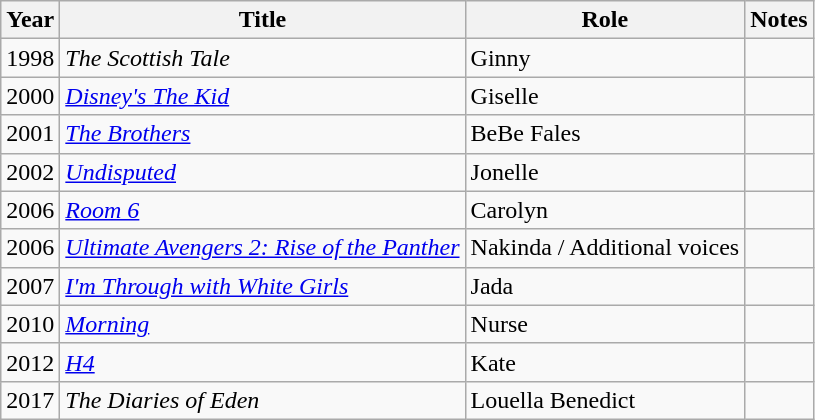<table class="wikitable sortable">
<tr>
<th>Year</th>
<th>Title</th>
<th>Role</th>
<th>Notes</th>
</tr>
<tr>
<td>1998</td>
<td><em>The Scottish Tale</em></td>
<td>Ginny</td>
<td></td>
</tr>
<tr>
<td>2000</td>
<td><em><a href='#'>Disney's The Kid</a></em></td>
<td>Giselle</td>
<td></td>
</tr>
<tr>
<td>2001</td>
<td><a href='#'><em>The Brothers</em></a></td>
<td>BeBe Fales</td>
<td></td>
</tr>
<tr>
<td>2002</td>
<td><a href='#'><em>Undisputed</em></a></td>
<td>Jonelle</td>
<td></td>
</tr>
<tr>
<td>2006</td>
<td><em><a href='#'>Room 6</a></em></td>
<td>Carolyn</td>
<td></td>
</tr>
<tr>
<td>2006</td>
<td><em><a href='#'>Ultimate Avengers 2: Rise of the Panther</a></em></td>
<td>Nakinda / Additional voices</td>
<td></td>
</tr>
<tr>
<td>2007</td>
<td><em><a href='#'>I'm Through with White Girls</a></em></td>
<td>Jada</td>
<td></td>
</tr>
<tr>
<td>2010</td>
<td><a href='#'><em>Morning</em></a></td>
<td>Nurse</td>
<td></td>
</tr>
<tr>
<td>2012</td>
<td><a href='#'><em>H4</em></a></td>
<td>Kate</td>
<td></td>
</tr>
<tr>
<td>2017</td>
<td><em>The Diaries of Eden</em></td>
<td>Louella Benedict</td>
<td></td>
</tr>
</table>
